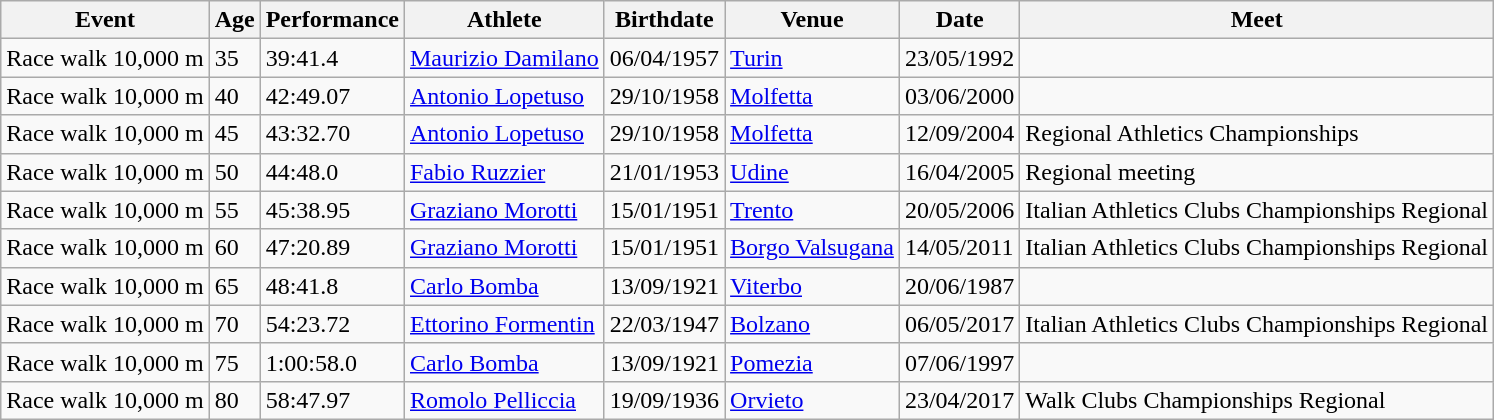<table class="wikitable" width= style="font-size:90%; text-align:center">
<tr>
<th>Event</th>
<th>Age</th>
<th>Performance</th>
<th>Athlete</th>
<th>Birthdate</th>
<th>Venue</th>
<th>Date</th>
<th>Meet</th>
</tr>
<tr>
<td>Race walk 10,000 m</td>
<td>35</td>
<td>39:41.4</td>
<td align=left><a href='#'>Maurizio Damilano</a></td>
<td>06/04/1957</td>
<td align=left><a href='#'>Turin</a></td>
<td>23/05/1992</td>
<td></td>
</tr>
<tr>
<td>Race walk 10,000 m</td>
<td>40</td>
<td>42:49.07</td>
<td align=left><a href='#'>Antonio Lopetuso</a></td>
<td>29/10/1958</td>
<td align=left><a href='#'>Molfetta</a></td>
<td>03/06/2000</td>
<td></td>
</tr>
<tr>
<td>Race walk 10,000 m</td>
<td>45</td>
<td>43:32.70</td>
<td align=left><a href='#'>Antonio Lopetuso</a></td>
<td>29/10/1958</td>
<td align=left><a href='#'>Molfetta</a></td>
<td>12/09/2004</td>
<td>Regional Athletics Championships</td>
</tr>
<tr>
<td>Race walk 10,000 m</td>
<td>50</td>
<td>44:48.0</td>
<td align=left><a href='#'>Fabio Ruzzier</a></td>
<td>21/01/1953</td>
<td align=left><a href='#'>Udine</a></td>
<td>16/04/2005</td>
<td>Regional meeting</td>
</tr>
<tr>
<td>Race walk 10,000 m</td>
<td>55</td>
<td>45:38.95</td>
<td align=left><a href='#'>Graziano Morotti</a></td>
<td>15/01/1951</td>
<td align=left><a href='#'>Trento</a></td>
<td>20/05/2006</td>
<td>Italian Athletics Clubs Championships Regional</td>
</tr>
<tr>
<td>Race walk 10,000 m</td>
<td>60</td>
<td>47:20.89</td>
<td align=left><a href='#'>Graziano Morotti</a></td>
<td>15/01/1951</td>
<td align=left><a href='#'>Borgo Valsugana</a></td>
<td>14/05/2011</td>
<td>Italian Athletics Clubs Championships Regional</td>
</tr>
<tr>
<td>Race walk 10,000 m</td>
<td>65</td>
<td>48:41.8</td>
<td align=left><a href='#'>Carlo Bomba</a></td>
<td>13/09/1921</td>
<td align=left><a href='#'>Viterbo</a></td>
<td>20/06/1987</td>
<td></td>
</tr>
<tr>
<td>Race walk 10,000 m</td>
<td>70</td>
<td>54:23.72</td>
<td align=left><a href='#'>Ettorino Formentin</a></td>
<td>22/03/1947</td>
<td align=left><a href='#'>Bolzano</a></td>
<td>06/05/2017</td>
<td>Italian Athletics Clubs Championships Regional</td>
</tr>
<tr>
<td>Race walk 10,000 m</td>
<td>75</td>
<td>1:00:58.0</td>
<td align=left><a href='#'>Carlo Bomba</a></td>
<td>13/09/1921</td>
<td align=left><a href='#'>Pomezia</a></td>
<td>07/06/1997</td>
<td></td>
</tr>
<tr>
<td>Race walk 10,000 m</td>
<td>80</td>
<td>58:47.97</td>
<td align=left><a href='#'>Romolo Pelliccia</a></td>
<td>19/09/1936</td>
<td align=left><a href='#'>Orvieto</a></td>
<td>23/04/2017</td>
<td>Walk Clubs Championships Regional</td>
</tr>
</table>
